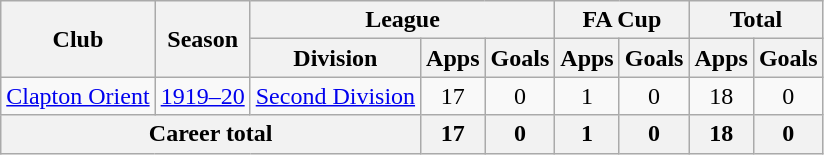<table class="wikitable" style="text-align: center">
<tr>
<th rowspan="2">Club</th>
<th rowspan="2">Season</th>
<th colspan="3">League</th>
<th colspan="2">FA Cup</th>
<th colspan="2">Total</th>
</tr>
<tr>
<th>Division</th>
<th>Apps</th>
<th>Goals</th>
<th>Apps</th>
<th>Goals</th>
<th>Apps</th>
<th>Goals</th>
</tr>
<tr>
<td><a href='#'>Clapton Orient</a></td>
<td><a href='#'>1919–20</a></td>
<td><a href='#'>Second Division</a></td>
<td>17</td>
<td>0</td>
<td>1</td>
<td>0</td>
<td>18</td>
<td>0</td>
</tr>
<tr>
<th colspan="3">Career total</th>
<th>17</th>
<th>0</th>
<th>1</th>
<th>0</th>
<th>18</th>
<th>0</th>
</tr>
</table>
